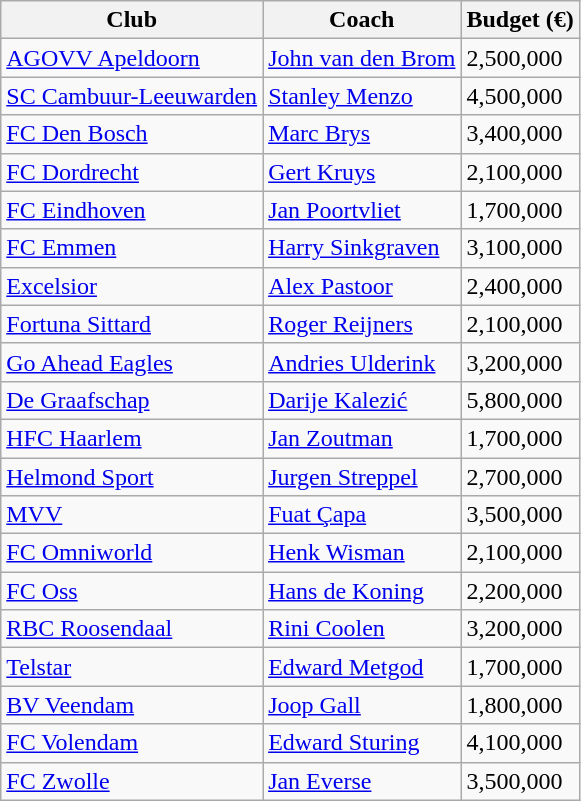<table class="wikitable sortable">
<tr>
<th>Club</th>
<th>Coach</th>
<th>Budget (€)</th>
</tr>
<tr>
<td><a href='#'>AGOVV Apeldoorn</a></td>
<td> <a href='#'>John van den Brom</a></td>
<td>2,500,000</td>
</tr>
<tr>
<td><a href='#'>SC Cambuur-Leeuwarden</a></td>
<td> <a href='#'>Stanley Menzo</a></td>
<td>4,500,000</td>
</tr>
<tr>
<td><a href='#'>FC Den Bosch</a></td>
<td> <a href='#'>Marc Brys</a></td>
<td>3,400,000</td>
</tr>
<tr>
<td><a href='#'>FC Dordrecht</a></td>
<td> <a href='#'>Gert Kruys</a></td>
<td>2,100,000</td>
</tr>
<tr>
<td><a href='#'>FC Eindhoven</a></td>
<td> <a href='#'>Jan Poortvliet</a></td>
<td>1,700,000</td>
</tr>
<tr>
<td><a href='#'>FC Emmen</a></td>
<td> <a href='#'>Harry Sinkgraven</a></td>
<td>3,100,000</td>
</tr>
<tr>
<td><a href='#'>Excelsior</a></td>
<td> <a href='#'>Alex Pastoor</a></td>
<td>2,400,000</td>
</tr>
<tr>
<td><a href='#'>Fortuna Sittard</a></td>
<td> <a href='#'>Roger Reijners</a></td>
<td>2,100,000</td>
</tr>
<tr>
<td><a href='#'>Go Ahead Eagles</a></td>
<td> <a href='#'>Andries Ulderink</a></td>
<td>3,200,000</td>
</tr>
<tr>
<td><a href='#'>De Graafschap</a></td>
<td> <a href='#'>Darije Kalezić</a></td>
<td>5,800,000</td>
</tr>
<tr>
<td><a href='#'>HFC Haarlem</a></td>
<td> <a href='#'>Jan Zoutman</a></td>
<td>1,700,000</td>
</tr>
<tr>
<td><a href='#'>Helmond Sport</a></td>
<td> <a href='#'>Jurgen Streppel</a></td>
<td>2,700,000</td>
</tr>
<tr>
<td><a href='#'>MVV</a></td>
<td> <a href='#'>Fuat Çapa</a></td>
<td>3,500,000</td>
</tr>
<tr>
<td><a href='#'>FC Omniworld</a></td>
<td> <a href='#'>Henk Wisman</a></td>
<td>2,100,000</td>
</tr>
<tr>
<td><a href='#'>FC Oss</a></td>
<td> <a href='#'>Hans de Koning</a></td>
<td>2,200,000</td>
</tr>
<tr>
<td><a href='#'>RBC Roosendaal</a></td>
<td> <a href='#'>Rini Coolen</a></td>
<td>3,200,000</td>
</tr>
<tr>
<td><a href='#'>Telstar</a></td>
<td> <a href='#'>Edward Metgod</a></td>
<td>1,700,000</td>
</tr>
<tr>
<td><a href='#'>BV Veendam</a></td>
<td> <a href='#'>Joop Gall</a></td>
<td>1,800,000</td>
</tr>
<tr>
<td><a href='#'>FC Volendam</a></td>
<td> <a href='#'>Edward Sturing</a></td>
<td>4,100,000</td>
</tr>
<tr>
<td><a href='#'>FC Zwolle</a></td>
<td> <a href='#'>Jan Everse</a></td>
<td>3,500,000</td>
</tr>
</table>
